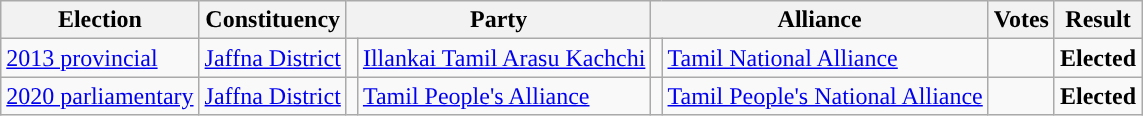<table class="wikitable" style="text-align:left;">
<tr>
<th scope=col>Election</th>
<th scope=col>Constituency</th>
<th scope=col colspan="2">Party</th>
<th scope=col colspan="2">Alliance</th>
<th scope=col>Votes</th>
<th scope=col>Result</th>
</tr>
<tr>
<td><a href='#'>2013 provincial</a></td>
<td><a href='#'>Jaffna District</a></td>
<td style="background:"></td>
<td><a href='#'>Illankai Tamil Arasu Kachchi</a></td>
<td style="background:"></td>
<td><a href='#'>Tamil National Alliance</a></td>
<td align=right></td>
<td><strong>Elected</strong></td>
</tr>
<tr>
<td><a href='#'>2020 parliamentary</a></td>
<td><a href='#'>Jaffna District</a></td>
<td></td>
<td><a href='#'>Tamil People's Alliance</a></td>
<td style="background:"></td>
<td><a href='#'>Tamil People's National Alliance</a></td>
<td align=right></td>
<td><strong>Elected</strong></td>
</tr>
</table>
